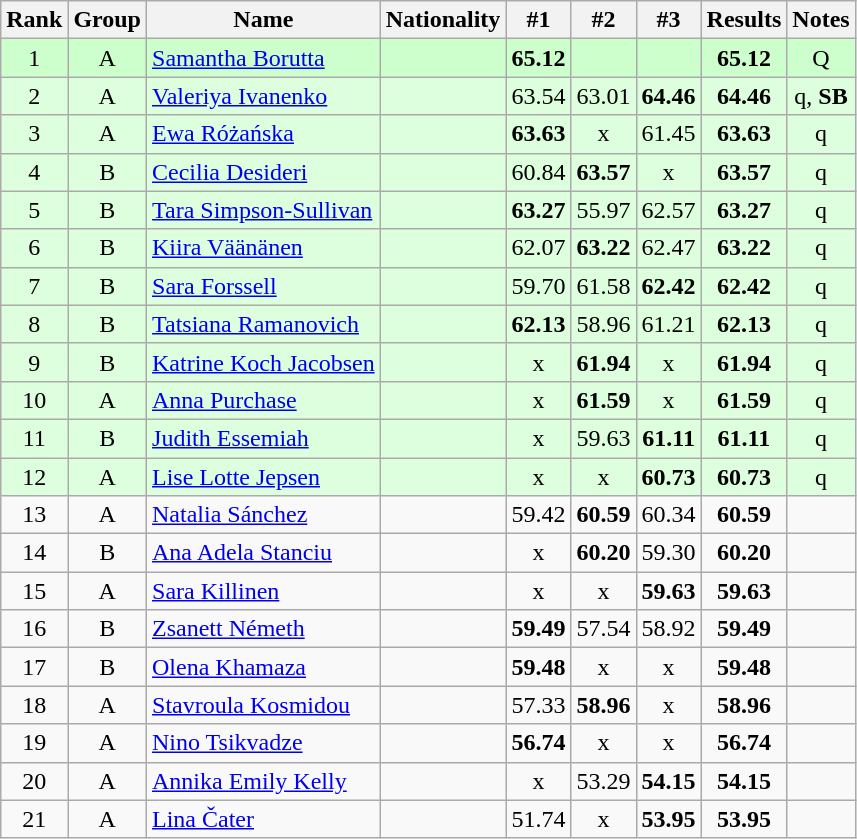<table class="wikitable sortable" style="text-align:center;">
<tr>
<th>Rank</th>
<th>Group</th>
<th>Name</th>
<th>Nationality</th>
<th>#1</th>
<th>#2</th>
<th>#3</th>
<th>Results</th>
<th>Notes</th>
</tr>
<tr bgcolor=ccffcc>
<td>1</td>
<td>A</td>
<td align=left><a href='#'>Samantha Borutta</a></td>
<td align=left></td>
<td><strong>65.12</strong></td>
<td></td>
<td></td>
<td><strong>65.12</strong></td>
<td>Q</td>
</tr>
<tr bgcolor=ddffdd>
<td>2</td>
<td>A</td>
<td align=left><a href='#'>Valeriya Ivanenko</a></td>
<td align=left></td>
<td>63.54</td>
<td>63.01</td>
<td><strong>64.46</strong></td>
<td><strong>64.46</strong></td>
<td>q, <strong>SB</strong></td>
</tr>
<tr bgcolor=ddffdd>
<td>3</td>
<td>A</td>
<td align=left><a href='#'>Ewa Różańska</a></td>
<td align=left></td>
<td><strong>63.63</strong></td>
<td>x</td>
<td>61.45</td>
<td><strong>63.63</strong></td>
<td>q</td>
</tr>
<tr bgcolor=ddffdd>
<td>4</td>
<td>B</td>
<td align=left><a href='#'>Cecilia Desideri</a></td>
<td align=left></td>
<td>60.84</td>
<td><strong>63.57</strong></td>
<td>x</td>
<td><strong>63.57</strong></td>
<td>q</td>
</tr>
<tr bgcolor=ddffdd>
<td>5</td>
<td>B</td>
<td align=left><a href='#'>Tara Simpson-Sullivan</a></td>
<td align=left></td>
<td><strong>63.27</strong></td>
<td>55.97</td>
<td>62.57</td>
<td><strong>63.27</strong></td>
<td>q</td>
</tr>
<tr bgcolor=ddffdd>
<td>6</td>
<td>B</td>
<td align=left><a href='#'>Kiira Väänänen</a></td>
<td align=left></td>
<td>62.07</td>
<td><strong>63.22</strong></td>
<td>62.47</td>
<td><strong>63.22</strong></td>
<td>q</td>
</tr>
<tr bgcolor=ddffdd>
<td>7</td>
<td>B</td>
<td align=left><a href='#'>Sara Forssell</a></td>
<td align=left></td>
<td>59.70</td>
<td>61.58</td>
<td><strong>62.42</strong></td>
<td><strong>62.42</strong></td>
<td>q</td>
</tr>
<tr bgcolor=ddffdd>
<td>8</td>
<td>B</td>
<td align=left><a href='#'>Tatsiana Ramanovich </a></td>
<td align=left></td>
<td><strong>62.13</strong></td>
<td>58.96</td>
<td>61.21</td>
<td><strong>62.13</strong></td>
<td>q</td>
</tr>
<tr bgcolor=ddffdd>
<td>9</td>
<td>B</td>
<td align=left><a href='#'>Katrine Koch Jacobsen</a></td>
<td align=left></td>
<td>x</td>
<td><strong>61.94</strong></td>
<td>x</td>
<td><strong>61.94</strong></td>
<td>q</td>
</tr>
<tr bgcolor=ddffdd>
<td>10</td>
<td>A</td>
<td align=left><a href='#'>Anna Purchase</a></td>
<td align=left></td>
<td>x</td>
<td><strong>61.59</strong></td>
<td>x</td>
<td><strong>61.59</strong></td>
<td>q</td>
</tr>
<tr bgcolor=ddffdd>
<td>11</td>
<td>B</td>
<td align=left><a href='#'>Judith Essemiah</a></td>
<td align=left></td>
<td>x</td>
<td>59.63</td>
<td><strong>61.11</strong></td>
<td><strong>61.11</strong></td>
<td>q</td>
</tr>
<tr bgcolor=ddffdd>
<td>12</td>
<td>A</td>
<td align=left><a href='#'>Lise Lotte Jepsen</a></td>
<td align=left></td>
<td>x</td>
<td>x</td>
<td><strong>60.73</strong></td>
<td><strong>60.73</strong></td>
<td>q</td>
</tr>
<tr>
<td>13</td>
<td>A</td>
<td align=left><a href='#'>Natalia Sánchez</a></td>
<td align=left></td>
<td>59.42</td>
<td><strong>60.59</strong></td>
<td>60.34</td>
<td><strong>60.59</strong></td>
<td></td>
</tr>
<tr>
<td>14</td>
<td>B</td>
<td align=left><a href='#'>Ana Adela Stanciu</a></td>
<td align=left></td>
<td>x</td>
<td><strong>60.20</strong></td>
<td>59.30</td>
<td><strong>60.20</strong></td>
<td></td>
</tr>
<tr>
<td>15</td>
<td>A</td>
<td align=left><a href='#'>Sara Killinen</a></td>
<td align=left></td>
<td>x</td>
<td>x</td>
<td><strong>59.63</strong></td>
<td><strong>59.63</strong></td>
<td></td>
</tr>
<tr>
<td>16</td>
<td>B</td>
<td align=left><a href='#'>Zsanett Németh</a></td>
<td align=left></td>
<td><strong>59.49</strong></td>
<td>57.54</td>
<td>58.92</td>
<td><strong>59.49</strong></td>
<td></td>
</tr>
<tr>
<td>17</td>
<td>B</td>
<td align=left><a href='#'>Olena Khamaza</a></td>
<td align=left></td>
<td><strong>59.48</strong></td>
<td>x</td>
<td>x</td>
<td><strong>59.48</strong></td>
<td></td>
</tr>
<tr>
<td>18</td>
<td>A</td>
<td align=left><a href='#'>Stavroula Kosmidou</a></td>
<td align=left></td>
<td>57.33</td>
<td><strong>58.96</strong></td>
<td>x</td>
<td><strong>58.96</strong></td>
<td></td>
</tr>
<tr>
<td>19</td>
<td>A</td>
<td align=left><a href='#'>Nino Tsikvadze</a></td>
<td align=left></td>
<td><strong>56.74</strong></td>
<td>x</td>
<td>x</td>
<td><strong>56.74</strong></td>
<td></td>
</tr>
<tr>
<td>20</td>
<td>A</td>
<td align=left><a href='#'>Annika Emily Kelly</a></td>
<td align=left></td>
<td>x</td>
<td>53.29</td>
<td><strong>54.15</strong></td>
<td><strong>54.15</strong></td>
<td></td>
</tr>
<tr>
<td>21</td>
<td>A</td>
<td align=left><a href='#'>Lina Čater</a></td>
<td align=left></td>
<td>51.74</td>
<td>x</td>
<td><strong>53.95</strong></td>
<td><strong>53.95</strong></td>
<td></td>
</tr>
</table>
